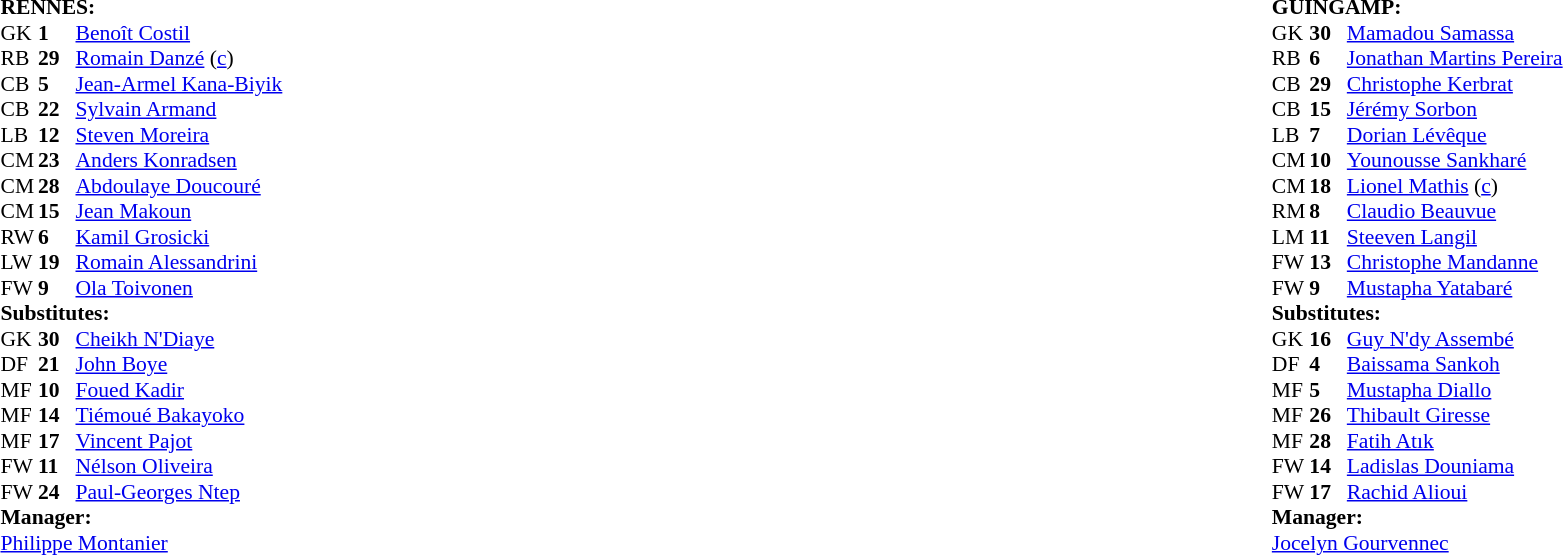<table width="100%">
<tr>
<td valign="top" width="50%"><br><table style="font-size: 90%" cellspacing="0" cellpadding="0">
<tr>
<td colspan="4"><strong>RENNES:</strong></td>
</tr>
<tr>
<th width=25></th>
<th width=25></th>
</tr>
<tr>
<td>GK</td>
<td><strong>1</strong></td>
<td> <a href='#'>Benoît Costil</a></td>
</tr>
<tr>
<td>RB</td>
<td><strong>29</strong></td>
<td> <a href='#'>Romain Danzé</a> (<a href='#'>c</a>)</td>
</tr>
<tr>
<td>CB</td>
<td><strong>5</strong></td>
<td> <a href='#'>Jean-Armel Kana-Biyik</a></td>
</tr>
<tr>
<td>CB</td>
<td><strong>22</strong></td>
<td> <a href='#'>Sylvain Armand</a></td>
</tr>
<tr>
<td>LB</td>
<td><strong>12</strong></td>
<td> <a href='#'>Steven Moreira</a></td>
</tr>
<tr>
<td>CM</td>
<td><strong>23</strong></td>
<td> <a href='#'>Anders Konradsen</a></td>
<td></td>
<td></td>
</tr>
<tr>
<td>CM</td>
<td><strong>28</strong></td>
<td> <a href='#'>Abdoulaye Doucouré</a></td>
</tr>
<tr>
<td>CM</td>
<td><strong>15</strong></td>
<td> <a href='#'>Jean Makoun</a></td>
<td></td>
<td></td>
</tr>
<tr>
<td>RW</td>
<td><strong>6</strong></td>
<td> <a href='#'>Kamil Grosicki</a></td>
<td></td>
<td></td>
</tr>
<tr>
<td>LW</td>
<td><strong>19</strong></td>
<td> <a href='#'>Romain Alessandrini</a></td>
</tr>
<tr>
<td>FW</td>
<td><strong>9</strong></td>
<td> <a href='#'>Ola Toivonen</a></td>
</tr>
<tr>
<td colspan=3><strong>Substitutes:</strong></td>
</tr>
<tr>
<td>GK</td>
<td><strong>30</strong></td>
<td> <a href='#'>Cheikh N'Diaye</a></td>
</tr>
<tr>
<td>DF</td>
<td><strong>21</strong></td>
<td> <a href='#'>John Boye</a></td>
</tr>
<tr>
<td>MF</td>
<td><strong>10</strong></td>
<td> <a href='#'>Foued Kadir</a></td>
</tr>
<tr>
<td>MF</td>
<td><strong>14</strong></td>
<td> <a href='#'>Tiémoué Bakayoko</a></td>
</tr>
<tr>
<td>MF</td>
<td><strong>17</strong></td>
<td> <a href='#'>Vincent Pajot</a></td>
<td></td>
<td></td>
</tr>
<tr>
<td>FW</td>
<td><strong>11</strong></td>
<td> <a href='#'>Nélson Oliveira</a></td>
<td></td>
<td></td>
</tr>
<tr>
<td>FW</td>
<td><strong>24</strong></td>
<td> <a href='#'>Paul-Georges Ntep</a></td>
<td></td>
<td></td>
</tr>
<tr>
<td colspan=3><strong>Manager:</strong></td>
</tr>
<tr>
<td colspan=4> <a href='#'>Philippe Montanier</a></td>
</tr>
</table>
</td>
<td valign="top" width="50%"><br><table style="font-size: 90%" cellspacing="0" cellpadding="0" align=center>
<tr>
<td colspan="4"><strong>GUINGAMP:</strong></td>
</tr>
<tr>
<th width=25></th>
<th width=25></th>
</tr>
<tr>
<td>GK</td>
<td><strong>30</strong></td>
<td> <a href='#'>Mamadou Samassa</a></td>
</tr>
<tr>
<td>RB</td>
<td><strong>6</strong></td>
<td> <a href='#'>Jonathan Martins Pereira</a></td>
</tr>
<tr>
<td>CB</td>
<td><strong>29</strong></td>
<td> <a href='#'>Christophe Kerbrat</a></td>
</tr>
<tr>
<td>CB</td>
<td><strong>15</strong></td>
<td> <a href='#'>Jérémy Sorbon</a></td>
</tr>
<tr>
<td>LB</td>
<td><strong>7</strong></td>
<td> <a href='#'>Dorian Lévêque</a></td>
</tr>
<tr>
<td>CM</td>
<td><strong>10</strong></td>
<td> <a href='#'>Younousse Sankharé</a></td>
</tr>
<tr>
<td>CM</td>
<td><strong>18</strong></td>
<td> <a href='#'>Lionel Mathis</a>  (<a href='#'>c</a>)</td>
</tr>
<tr>
<td>RM</td>
<td><strong>8</strong></td>
<td> <a href='#'>Claudio Beauvue</a></td>
<td></td>
<td></td>
</tr>
<tr>
<td>LM</td>
<td><strong>11</strong></td>
<td> <a href='#'>Steeven Langil</a></td>
<td></td>
<td></td>
</tr>
<tr>
<td>FW</td>
<td><strong>13</strong></td>
<td> <a href='#'>Christophe Mandanne</a></td>
<td></td>
<td></td>
</tr>
<tr>
<td>FW</td>
<td><strong>9</strong></td>
<td> <a href='#'>Mustapha Yatabaré</a></td>
</tr>
<tr>
<td colspan=3><strong>Substitutes:</strong></td>
</tr>
<tr>
<td>GK</td>
<td><strong>16</strong></td>
<td> <a href='#'>Guy N'dy Assembé</a></td>
</tr>
<tr>
<td>DF</td>
<td><strong>4</strong></td>
<td> <a href='#'>Baissama Sankoh</a></td>
</tr>
<tr>
<td>MF</td>
<td><strong>5</strong></td>
<td> <a href='#'>Mustapha Diallo</a></td>
<td></td>
<td></td>
</tr>
<tr>
<td>MF</td>
<td><strong>26</strong></td>
<td> <a href='#'>Thibault Giresse</a></td>
<td></td>
<td></td>
</tr>
<tr>
<td>MF</td>
<td><strong>28</strong></td>
<td> <a href='#'>Fatih Atık</a></td>
<td></td>
<td></td>
</tr>
<tr>
<td>FW</td>
<td><strong>14</strong></td>
<td> <a href='#'>Ladislas Douniama</a></td>
</tr>
<tr>
<td>FW</td>
<td><strong>17</strong></td>
<td> <a href='#'>Rachid Alioui</a></td>
</tr>
<tr>
<td colspan=3><strong>Manager:</strong></td>
</tr>
<tr>
<td colspan=4> <a href='#'>Jocelyn Gourvennec</a></td>
</tr>
</table>
</td>
</tr>
</table>
